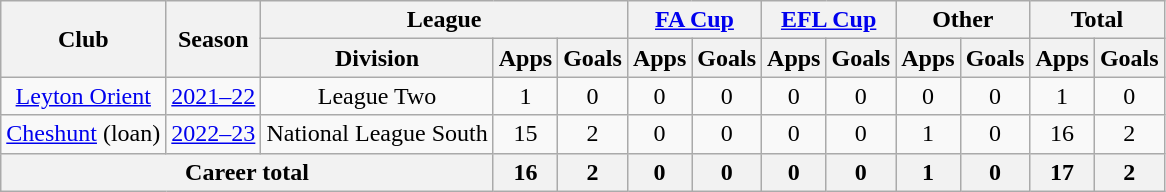<table class="wikitable" style="text-align:center">
<tr>
<th rowspan="2">Club</th>
<th rowspan="2">Season</th>
<th colspan="3">League</th>
<th colspan="2"><a href='#'>FA Cup</a></th>
<th colspan="2"><a href='#'>EFL Cup</a></th>
<th colspan="2">Other</th>
<th colspan="2">Total</th>
</tr>
<tr>
<th>Division</th>
<th>Apps</th>
<th>Goals</th>
<th>Apps</th>
<th>Goals</th>
<th>Apps</th>
<th>Goals</th>
<th>Apps</th>
<th>Goals</th>
<th>Apps</th>
<th>Goals</th>
</tr>
<tr>
<td><a href='#'>Leyton Orient</a></td>
<td><a href='#'>2021–22</a></td>
<td>League Two</td>
<td>1</td>
<td>0</td>
<td>0</td>
<td>0</td>
<td>0</td>
<td>0</td>
<td>0</td>
<td>0</td>
<td>1</td>
<td>0</td>
</tr>
<tr>
<td><a href='#'>Cheshunt</a> (loan)</td>
<td><a href='#'>2022–23</a></td>
<td>National League South</td>
<td>15</td>
<td>2</td>
<td>0</td>
<td>0</td>
<td>0</td>
<td>0</td>
<td>1</td>
<td>0</td>
<td>16</td>
<td>2</td>
</tr>
<tr>
<th colspan="3">Career total</th>
<th>16</th>
<th>2</th>
<th>0</th>
<th>0</th>
<th>0</th>
<th>0</th>
<th>1</th>
<th>0</th>
<th>17</th>
<th>2</th>
</tr>
</table>
